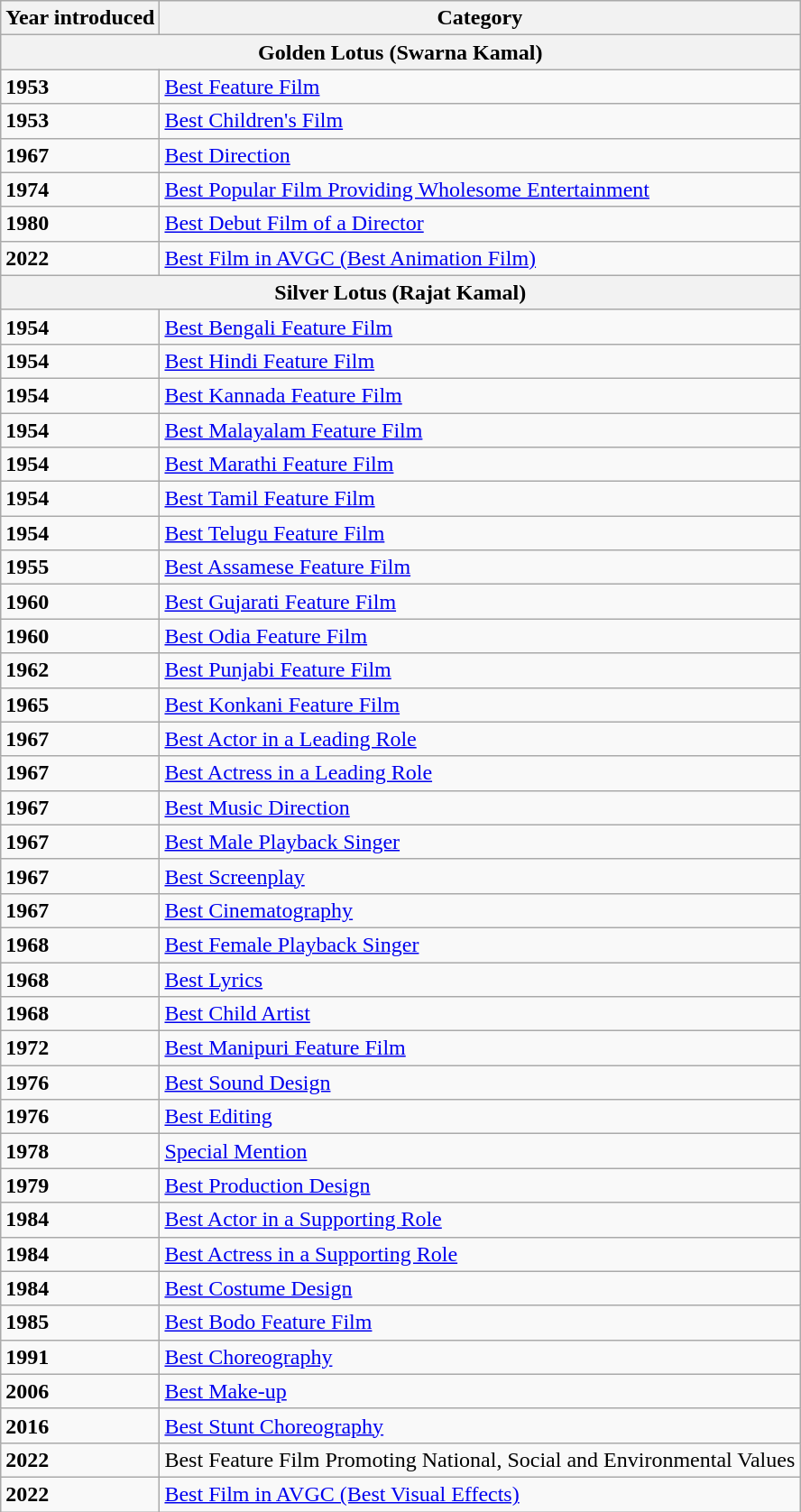<table class="wikitable">
<tr>
<th>Year introduced</th>
<th>Category</th>
</tr>
<tr>
<th colspan="2">Golden Lotus (Swarna Kamal)</th>
</tr>
<tr>
<td><strong>1953</strong></td>
<td><a href='#'>Best Feature Film</a></td>
</tr>
<tr>
<td><strong>1953</strong></td>
<td><a href='#'>Best Children's Film</a></td>
</tr>
<tr>
<td><strong>1967</strong></td>
<td><a href='#'>Best Direction</a></td>
</tr>
<tr>
<td><strong>1974</strong></td>
<td><a href='#'>Best Popular Film Providing Wholesome Entertainment</a></td>
</tr>
<tr>
<td><strong>1980</strong></td>
<td><a href='#'>Best Debut Film of a Director</a></td>
</tr>
<tr>
<td><strong>2022</strong></td>
<td><a href='#'>Best Film in AVGC (Best Animation Film)</a></td>
</tr>
<tr>
<th colspan="2">Silver Lotus (Rajat Kamal)</th>
</tr>
<tr>
<td><strong>1954</strong></td>
<td><a href='#'>Best Bengali Feature Film</a></td>
</tr>
<tr>
<td><strong>1954</strong></td>
<td><a href='#'>Best Hindi Feature Film</a></td>
</tr>
<tr>
<td><strong>1954</strong></td>
<td><a href='#'>Best Kannada Feature Film</a></td>
</tr>
<tr>
<td><strong>1954</strong></td>
<td><a href='#'>Best Malayalam Feature Film</a></td>
</tr>
<tr>
<td><strong>1954</strong></td>
<td><a href='#'>Best Marathi Feature Film</a></td>
</tr>
<tr>
<td><strong>1954</strong></td>
<td><a href='#'>Best Tamil Feature Film</a></td>
</tr>
<tr>
<td><strong>1954</strong></td>
<td><a href='#'>Best Telugu Feature Film</a></td>
</tr>
<tr>
<td><strong>1955</strong></td>
<td><a href='#'>Best Assamese Feature Film</a></td>
</tr>
<tr>
<td><strong>1960</strong></td>
<td><a href='#'>Best Gujarati Feature Film</a></td>
</tr>
<tr>
<td><strong>1960</strong></td>
<td><a href='#'>Best Odia Feature Film</a></td>
</tr>
<tr>
<td><strong>1962</strong></td>
<td><a href='#'>Best Punjabi Feature Film</a></td>
</tr>
<tr>
<td><strong>1965</strong></td>
<td><a href='#'>Best Konkani Feature Film</a></td>
</tr>
<tr>
<td><strong>1967</strong></td>
<td><a href='#'>Best Actor in a Leading Role</a></td>
</tr>
<tr>
<td><strong>1967</strong></td>
<td><a href='#'>Best Actress in a Leading Role</a></td>
</tr>
<tr>
<td><strong>1967</strong></td>
<td><a href='#'>Best Music Direction</a></td>
</tr>
<tr>
<td><strong>1967</strong></td>
<td><a href='#'>Best Male Playback Singer</a></td>
</tr>
<tr>
<td><strong>1967</strong></td>
<td><a href='#'>Best Screenplay</a></td>
</tr>
<tr>
<td><strong>1967</strong></td>
<td><a href='#'>Best Cinematography</a></td>
</tr>
<tr>
<td><strong>1968</strong></td>
<td><a href='#'>Best Female Playback Singer</a></td>
</tr>
<tr>
<td><strong>1968</strong></td>
<td><a href='#'>Best Lyrics</a></td>
</tr>
<tr>
<td><strong>1968</strong></td>
<td><a href='#'>Best Child Artist</a></td>
</tr>
<tr>
<td><strong>1972</strong></td>
<td><a href='#'>Best Manipuri Feature Film</a></td>
</tr>
<tr>
<td><strong>1976</strong></td>
<td><a href='#'>Best Sound Design</a></td>
</tr>
<tr>
<td><strong>1976</strong></td>
<td><a href='#'>Best Editing</a></td>
</tr>
<tr>
<td><strong>1978</strong></td>
<td><a href='#'>Special Mention</a></td>
</tr>
<tr>
<td><strong>1979</strong></td>
<td><a href='#'>Best Production Design</a></td>
</tr>
<tr>
<td><strong>1984</strong></td>
<td><a href='#'>Best Actor in a Supporting Role</a></td>
</tr>
<tr>
<td><strong>1984</strong></td>
<td><a href='#'>Best Actress in a Supporting Role</a></td>
</tr>
<tr>
<td><strong>1984</strong></td>
<td><a href='#'>Best Costume Design</a></td>
</tr>
<tr>
<td><strong>1985</strong></td>
<td><a href='#'>Best Bodo Feature Film</a></td>
</tr>
<tr>
<td><strong>1991</strong></td>
<td><a href='#'>Best Choreography</a></td>
</tr>
<tr>
<td><strong>2006</strong></td>
<td><a href='#'>Best Make-up</a></td>
</tr>
<tr>
<td><strong>2016</strong></td>
<td><a href='#'>Best Stunt Choreography</a></td>
</tr>
<tr>
<td><strong>2022</strong></td>
<td>Best Feature Film Promoting National, Social and Environmental Values</td>
</tr>
<tr>
<td><strong>2022</strong></td>
<td><a href='#'>Best Film in AVGC (Best Visual Effects)</a></td>
</tr>
</table>
